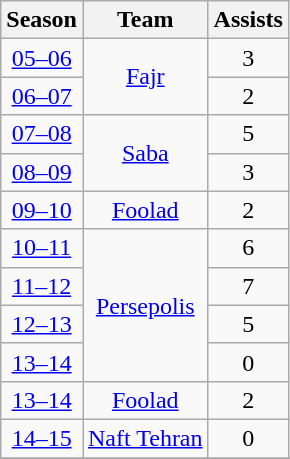<table class="wikitable" style="text-align: center;">
<tr>
<th>Season</th>
<th>Team</th>
<th>Assists</th>
</tr>
<tr>
<td><a href='#'>05–06</a></td>
<td rowspan="2"><a href='#'>Fajr</a></td>
<td>3</td>
</tr>
<tr>
<td><a href='#'>06–07</a></td>
<td>2</td>
</tr>
<tr>
<td><a href='#'>07–08</a></td>
<td rowspan="2"><a href='#'>Saba</a></td>
<td>5</td>
</tr>
<tr>
<td><a href='#'>08–09</a></td>
<td>3</td>
</tr>
<tr>
<td><a href='#'>09–10</a></td>
<td><a href='#'>Foolad</a></td>
<td>2</td>
</tr>
<tr>
<td><a href='#'>10–11</a></td>
<td rowspan="4"><a href='#'>Persepolis</a></td>
<td>6</td>
</tr>
<tr>
<td><a href='#'>11–12</a></td>
<td>7</td>
</tr>
<tr>
<td><a href='#'>12–13</a></td>
<td>5</td>
</tr>
<tr>
<td><a href='#'>13–14</a></td>
<td>0</td>
</tr>
<tr>
<td><a href='#'>13–14</a></td>
<td><a href='#'>Foolad</a></td>
<td>2</td>
</tr>
<tr>
<td><a href='#'>14–15</a></td>
<td><a href='#'>Naft Tehran</a></td>
<td>0</td>
</tr>
<tr>
</tr>
</table>
